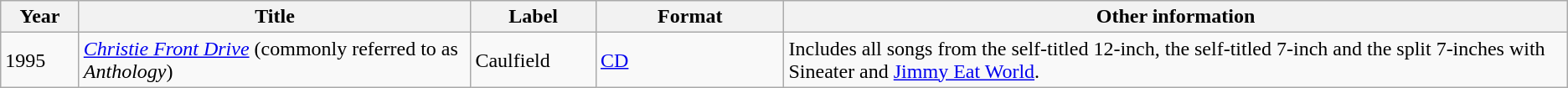<table class="wikitable">
<tr>
<th width=5%>Year</th>
<th width=25%>Title</th>
<th width=8%>Label</th>
<th width=12%>Format</th>
<th>Other information</th>
</tr>
<tr>
<td>1995</td>
<td><em><a href='#'>Christie Front Drive</a></em> (commonly referred to as <em>Anthology</em>)</td>
<td>Caulfield</td>
<td><a href='#'>CD</a></td>
<td>Includes all songs from the self-titled 12-inch, the self-titled 7-inch and the split 7-inches with Sineater and <a href='#'>Jimmy Eat World</a>.</td>
</tr>
</table>
